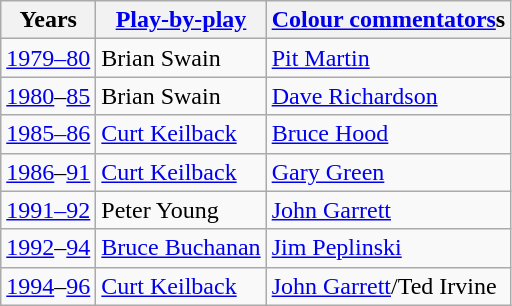<table class="wikitable">
<tr>
<th>Years</th>
<th><a href='#'>Play-by-play</a></th>
<th><a href='#'>Colour commentators</a>s</th>
</tr>
<tr>
<td><a href='#'>1979–80</a></td>
<td>Brian Swain</td>
<td><a href='#'>Pit Martin</a></td>
</tr>
<tr>
<td><a href='#'>1980</a>–<a href='#'>85</a></td>
<td>Brian Swain</td>
<td><a href='#'>Dave Richardson</a></td>
</tr>
<tr>
<td><a href='#'>1985–86</a></td>
<td><a href='#'>Curt Keilback</a></td>
<td><a href='#'>Bruce Hood</a></td>
</tr>
<tr>
<td><a href='#'>1986</a>–<a href='#'>91</a></td>
<td><a href='#'>Curt Keilback</a></td>
<td><a href='#'>Gary Green</a></td>
</tr>
<tr>
<td><a href='#'>1991–92</a></td>
<td>Peter Young</td>
<td><a href='#'>John Garrett</a></td>
</tr>
<tr>
<td><a href='#'>1992</a>–<a href='#'>94</a></td>
<td><a href='#'>Bruce Buchanan</a></td>
<td><a href='#'>Jim Peplinski</a></td>
</tr>
<tr>
<td><a href='#'>1994</a>–<a href='#'>96</a></td>
<td><a href='#'>Curt Keilback</a></td>
<td><a href='#'>John Garrett</a>/Ted Irvine</td>
</tr>
</table>
